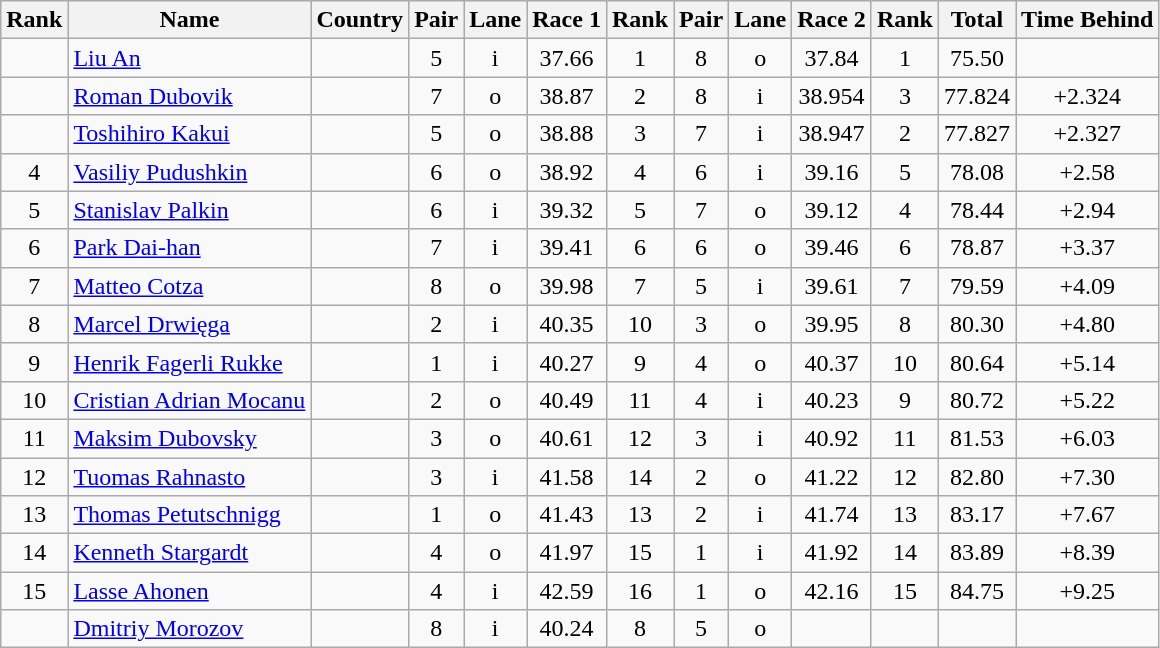<table class="wikitable sortable" style="text-align:center">
<tr>
<th>Rank</th>
<th>Name</th>
<th>Country</th>
<th>Pair</th>
<th>Lane</th>
<th>Race 1</th>
<th>Rank</th>
<th>Pair</th>
<th>Lane</th>
<th>Race 2</th>
<th>Rank</th>
<th>Total</th>
<th>Time Behind</th>
</tr>
<tr>
<td></td>
<td align=left><a href='#'>Liu An</a></td>
<td align=left></td>
<td>5</td>
<td>i</td>
<td>37.66</td>
<td>1</td>
<td>8</td>
<td>o</td>
<td>37.84</td>
<td>1</td>
<td>75.50</td>
<td></td>
</tr>
<tr>
<td></td>
<td align=left><a href='#'>Roman Dubovik</a></td>
<td align=left></td>
<td>7</td>
<td>o</td>
<td>38.87</td>
<td>2</td>
<td>8</td>
<td>i</td>
<td>38.954</td>
<td>3</td>
<td>77.824</td>
<td>+2.324</td>
</tr>
<tr>
<td></td>
<td align=left><a href='#'>Toshihiro Kakui</a></td>
<td align=left></td>
<td>5</td>
<td>o</td>
<td>38.88</td>
<td>3</td>
<td>7</td>
<td>i</td>
<td>38.947</td>
<td>2</td>
<td>77.827</td>
<td>+2.327</td>
</tr>
<tr>
<td>4</td>
<td align=left><a href='#'>Vasiliy Pudushkin</a></td>
<td align=left></td>
<td>6</td>
<td>o</td>
<td>38.92</td>
<td>4</td>
<td>6</td>
<td>i</td>
<td>39.16</td>
<td>5</td>
<td>78.08</td>
<td>+2.58</td>
</tr>
<tr>
<td>5</td>
<td align=left><a href='#'>Stanislav Palkin</a></td>
<td align=left></td>
<td>6</td>
<td>i</td>
<td>39.32</td>
<td>5</td>
<td>7</td>
<td>o</td>
<td>39.12</td>
<td>4</td>
<td>78.44</td>
<td>+2.94</td>
</tr>
<tr>
<td>6</td>
<td align=left><a href='#'>Park Dai-han</a></td>
<td align=left></td>
<td>7</td>
<td>i</td>
<td>39.41</td>
<td>6</td>
<td>6</td>
<td>o</td>
<td>39.46</td>
<td>6</td>
<td>78.87</td>
<td>+3.37</td>
</tr>
<tr>
<td>7</td>
<td align=left><a href='#'>Matteo Cotza</a></td>
<td align=left></td>
<td>8</td>
<td>o</td>
<td>39.98</td>
<td>7</td>
<td>5</td>
<td>i</td>
<td>39.61</td>
<td>7</td>
<td>79.59</td>
<td>+4.09</td>
</tr>
<tr>
<td>8</td>
<td align=left><a href='#'>Marcel Drwięga</a></td>
<td align=left></td>
<td>2</td>
<td>i</td>
<td>40.35</td>
<td>10</td>
<td>3</td>
<td>o</td>
<td>39.95</td>
<td>8</td>
<td>80.30</td>
<td>+4.80</td>
</tr>
<tr>
<td>9</td>
<td align=left><a href='#'>Henrik Fagerli Rukke</a></td>
<td align=left></td>
<td>1</td>
<td>i</td>
<td>40.27</td>
<td>9</td>
<td>4</td>
<td>o</td>
<td>40.37</td>
<td>10</td>
<td>80.64</td>
<td>+5.14</td>
</tr>
<tr>
<td>10</td>
<td align=left><a href='#'>Cristian Adrian Mocanu</a></td>
<td align=left></td>
<td>2</td>
<td>o</td>
<td>40.49</td>
<td>11</td>
<td>4</td>
<td>i</td>
<td>40.23</td>
<td>9</td>
<td>80.72</td>
<td>+5.22</td>
</tr>
<tr>
<td>11</td>
<td align=left><a href='#'>Maksim Dubovsky</a></td>
<td align=left></td>
<td>3</td>
<td>o</td>
<td>40.61</td>
<td>12</td>
<td>3</td>
<td>i</td>
<td>40.92</td>
<td>11</td>
<td>81.53</td>
<td>+6.03</td>
</tr>
<tr>
<td>12</td>
<td align=left><a href='#'>Tuomas Rahnasto</a></td>
<td align=left></td>
<td>3</td>
<td>i</td>
<td>41.58</td>
<td>14</td>
<td>2</td>
<td>o</td>
<td>41.22</td>
<td>12</td>
<td>82.80</td>
<td>+7.30</td>
</tr>
<tr>
<td>13</td>
<td align=left><a href='#'>Thomas Petutschnigg</a></td>
<td align=left></td>
<td>1</td>
<td>o</td>
<td>41.43</td>
<td>13</td>
<td>2</td>
<td>i</td>
<td>41.74</td>
<td>13</td>
<td>83.17</td>
<td>+7.67</td>
</tr>
<tr>
<td>14</td>
<td align=left><a href='#'>Kenneth Stargardt</a></td>
<td align=left></td>
<td>4</td>
<td>o</td>
<td>41.97</td>
<td>15</td>
<td>1</td>
<td>i</td>
<td>41.92</td>
<td>14</td>
<td>83.89</td>
<td>+8.39</td>
</tr>
<tr>
<td>15</td>
<td align=left><a href='#'>Lasse Ahonen</a></td>
<td align=left></td>
<td>4</td>
<td>i</td>
<td>42.59</td>
<td>16</td>
<td>1</td>
<td>o</td>
<td>42.16</td>
<td>15</td>
<td>84.75</td>
<td>+9.25</td>
</tr>
<tr>
<td></td>
<td align=left><a href='#'>Dmitriy Morozov</a></td>
<td align=left></td>
<td>8</td>
<td>i</td>
<td>40.24</td>
<td>8</td>
<td>5</td>
<td>o</td>
<td></td>
<td></td>
<td></td>
<td></td>
</tr>
</table>
